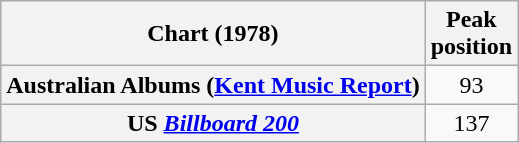<table class="wikitable sortable plainrowheaders">
<tr>
<th scope="col">Chart (1978)</th>
<th scope="col">Peak<br>position</th>
</tr>
<tr>
<th scope="row">Australian Albums (<a href='#'>Kent Music Report</a>)</th>
<td style="text-align:center;">93</td>
</tr>
<tr>
<th scope="row">US <em><a href='#'>Billboard 200</a></em></th>
<td style="text-align:center;">137</td>
</tr>
</table>
